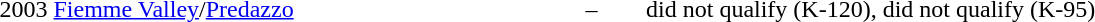<table cellpadding="3" width="100%">
<tr>
<td width="29%">2003  <a href='#'>Fiemme Valley</a>/<a href='#'>Predazzo</a></td>
<td align="center" width="5%">–</td>
<td>did not qualify (K-120), did not qualify (K-95)</td>
</tr>
</table>
